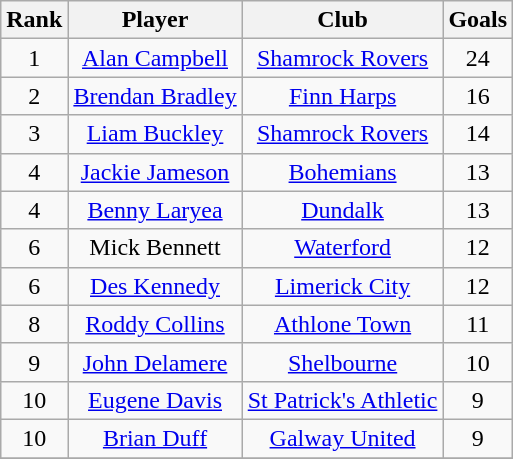<table class="wikitable" style="text-align:center">
<tr>
<th>Rank</th>
<th>Player</th>
<th>Club</th>
<th>Goals</th>
</tr>
<tr>
<td>1</td>
<td><a href='#'>Alan Campbell</a></td>
<td><a href='#'>Shamrock Rovers</a></td>
<td>24</td>
</tr>
<tr>
<td>2</td>
<td><a href='#'>Brendan Bradley</a></td>
<td><a href='#'>Finn Harps</a></td>
<td>16</td>
</tr>
<tr>
<td>3</td>
<td><a href='#'>Liam Buckley</a></td>
<td><a href='#'>Shamrock Rovers</a></td>
<td>14</td>
</tr>
<tr>
<td>4</td>
<td><a href='#'>Jackie Jameson</a></td>
<td><a href='#'>Bohemians</a></td>
<td>13</td>
</tr>
<tr>
<td>4</td>
<td><a href='#'>Benny Laryea</a></td>
<td><a href='#'>Dundalk</a></td>
<td>13</td>
</tr>
<tr>
<td>6</td>
<td>Mick Bennett</td>
<td><a href='#'>Waterford</a></td>
<td>12</td>
</tr>
<tr>
<td>6</td>
<td><a href='#'>Des Kennedy</a></td>
<td><a href='#'>Limerick City</a></td>
<td>12</td>
</tr>
<tr>
<td>8</td>
<td><a href='#'>Roddy Collins</a></td>
<td><a href='#'>Athlone Town</a></td>
<td>11</td>
</tr>
<tr>
<td>9</td>
<td><a href='#'>John Delamere</a></td>
<td><a href='#'>Shelbourne</a></td>
<td>10</td>
</tr>
<tr>
<td>10</td>
<td><a href='#'>Eugene Davis</a></td>
<td><a href='#'>St Patrick's Athletic</a></td>
<td>9</td>
</tr>
<tr>
<td>10</td>
<td><a href='#'>Brian Duff</a></td>
<td><a href='#'>Galway United</a></td>
<td>9</td>
</tr>
<tr>
</tr>
</table>
